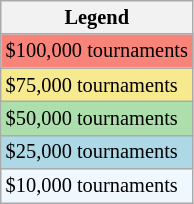<table class="wikitable" style="font-size:85%;">
<tr>
<th>Legend</th>
</tr>
<tr style="background:#f88379;">
<td>$100,000 tournaments</td>
</tr>
<tr style="background:#f7e98e;">
<td>$75,000 tournaments</td>
</tr>
<tr style="background:#addfad;">
<td>$50,000 tournaments</td>
</tr>
<tr style="background:lightblue;">
<td>$25,000 tournaments</td>
</tr>
<tr style="background:#f0f8ff;">
<td>$10,000 tournaments</td>
</tr>
</table>
